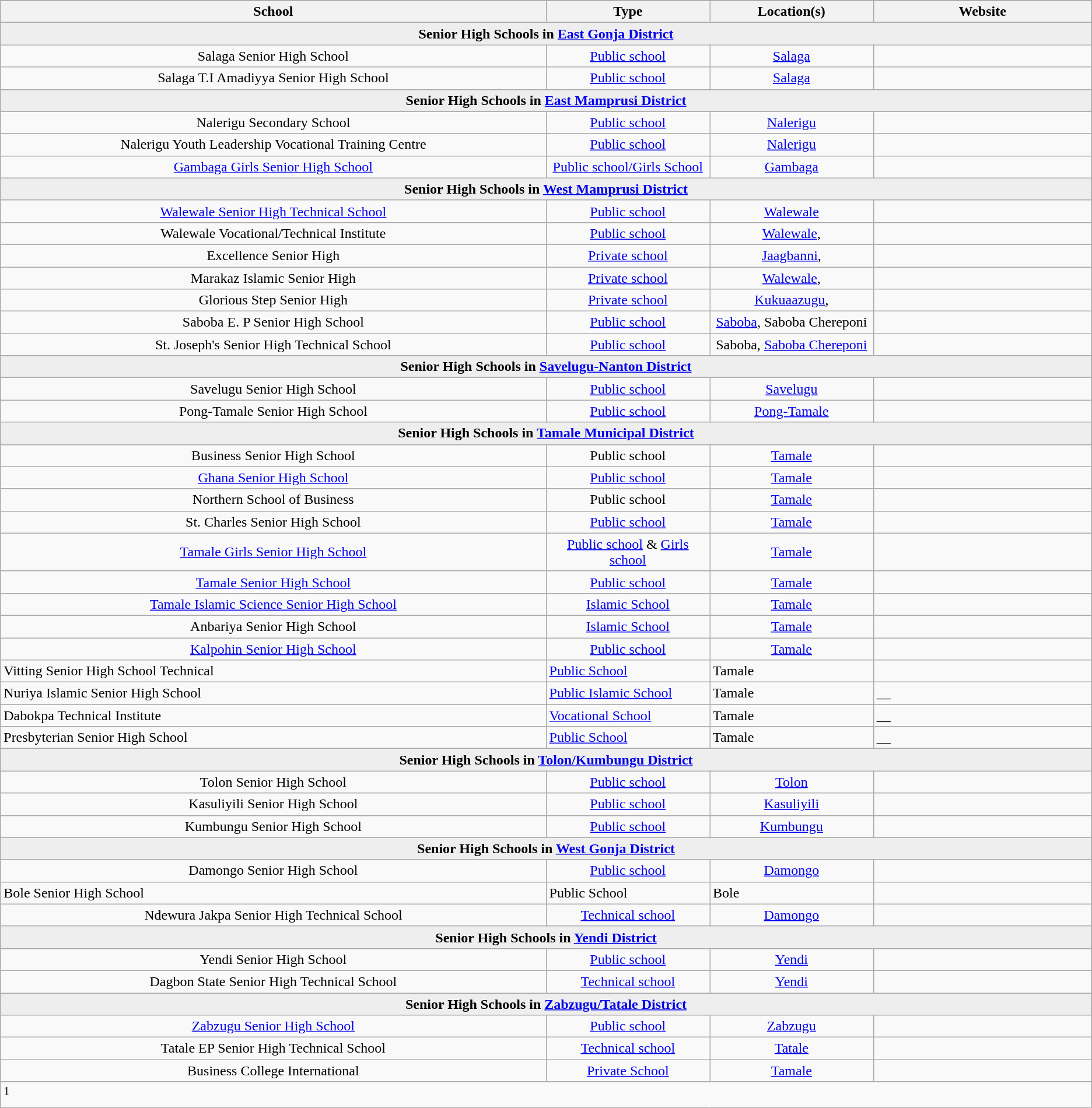<table class="wikitable sortable">
<tr>
</tr>
<tr>
<th style="width:50%;" class="unsortable">School</th>
<th style="width:15%;" class="unsortable">Type</th>
<th style="width:15%;" class="unsortable">Location(s)</th>
<th style="width:20%;" class="unsortable">Website</th>
</tr>
<tr style="background:#eee;">
<td style="text-align:center;" colspan=4><strong>Senior High Schools in <a href='#'>East Gonja District</a></strong></td>
</tr>
<tr>
<td align=center>Salaga Senior High School</td>
<td align=center><a href='#'>Public school</a></td>
<td align=center><a href='#'>Salaga</a></td>
<td></td>
</tr>
<tr>
<td align=center>Salaga T.I Amadiyya Senior High School</td>
<td align=center><a href='#'>Public school</a></td>
<td align=center><a href='#'>Salaga</a></td>
<td></td>
</tr>
<tr style="background:#eee;">
<td style="text-align:center;" colspan=4><strong>Senior High Schools in <a href='#'>East Mamprusi District</a></strong></td>
</tr>
<tr>
<td align=center>Nalerigu Secondary School</td>
<td align=center><a href='#'>Public school</a></td>
<td align=center><a href='#'>Nalerigu</a></td>
<td></td>
</tr>
<tr>
<td align=center>Nalerigu Youth Leadership Vocational Training Centre</td>
<td align=center><a href='#'>Public school</a></td>
<td align=center><a href='#'>Nalerigu</a></td>
<td></td>
</tr>
<tr>
<td align=center><a href='#'>Gambaga Girls Senior High School</a></td>
<td align=center><a href='#'>Public school/Girls School</a></td>
<td align=center><a href='#'>Gambaga</a></td>
<td></td>
</tr>
<tr style="background:#eee;">
<td style="text-align:center;" colspan=4><strong>Senior High Schools in <a href='#'>West Mamprusi District</a></strong></td>
</tr>
<tr>
<td align=center><a href='#'>Walewale Senior High Technical School</a></td>
<td align=center><a href='#'>Public school</a></td>
<td align=center><a href='#'>Walewale</a></td>
<td></td>
</tr>
<tr>
<td align=center>Walewale Vocational/Technical Institute </td>
<td align=center><a href='#'>Public school</a></td>
<td align=center><a href='#'>Walewale</a>,</td>
<td></td>
</tr>
<tr>
<td align=center>Excellence Senior High</td>
<td align=center><a href='#'>Private school</a></td>
<td align=center><a href='#'>Jaagbanni</a>,</td>
<td></td>
</tr>
<tr>
<td align=center>Marakaz Islamic Senior High</td>
<td align=center><a href='#'>Private school</a></td>
<td align=center><a href='#'>Walewale</a>,</td>
<td></td>
</tr>
<tr>
<td align=center>Glorious Step Senior High</td>
<td align=center><a href='#'>Private school</a></td>
<td align=center><a href='#'>Kukuaazugu</a>,</td>
<td></td>
</tr>
<tr>
<td align=center>Saboba E. P Senior High School </td>
<td align=center><a href='#'>Public school</a></td>
<td align=center><a href='#'>Saboba</a>, Saboba Chereponi</td>
<td></td>
</tr>
<tr>
<td align=center>St. Joseph's Senior High Technical School </td>
<td align=center><a href='#'>Public school</a></td>
<td align=center>Saboba, <a href='#'>Saboba Chereponi</a></td>
<td></td>
</tr>
<tr style="background:#eee;">
<td style="text-align:center;" colspan=4><strong>Senior High Schools in <a href='#'>Savelugu-Nanton District</a></strong></td>
</tr>
<tr>
<td align=center>Savelugu Senior High School</td>
<td align=center><a href='#'>Public school</a></td>
<td align=center><a href='#'>Savelugu</a></td>
<td></td>
</tr>
<tr>
<td align=center>Pong-Tamale Senior High School</td>
<td align=center><a href='#'>Public school</a></td>
<td align=center><a href='#'>Pong-Tamale</a></td>
<td></td>
</tr>
<tr style="background:#eee;">
<td style="text-align:center;" colspan=4><strong>Senior High Schools in <a href='#'>Tamale Municipal District</a></strong></td>
</tr>
<tr>
<td align=center>Business Senior High School</td>
<td align=center>Public school</td>
<td align=center><a href='#'>Tamale</a></td>
<td></td>
</tr>
<tr>
<td align=center><a href='#'>Ghana Senior High School </a></td>
<td align=center><a href='#'>Public school</a></td>
<td align=center><a href='#'>Tamale</a></td>
<td></td>
</tr>
<tr>
<td align=center>Northern School of Business</td>
<td align=center>Public school</td>
<td align=center><a href='#'>Tamale</a></td>
<td></td>
</tr>
<tr>
<td align=center>St. Charles Senior High School</td>
<td align=center><a href='#'>Public school</a></td>
<td align=center><a href='#'>Tamale</a></td>
<td></td>
</tr>
<tr>
<td align=center><a href='#'>Tamale Girls Senior High School</a></td>
<td align=center><a href='#'>Public school</a> & <a href='#'>Girls school</a></td>
<td align=center><a href='#'>Tamale</a></td>
<td></td>
</tr>
<tr>
<td align=center><a href='#'>Tamale Senior High School</a> </td>
<td align=center><a href='#'>Public school</a></td>
<td align=center><a href='#'>Tamale</a></td>
<td></td>
</tr>
<tr>
<td align=center><a href='#'>Tamale Islamic Science Senior High School</a></td>
<td align=center><a href='#'>Islamic School</a></td>
<td align=center><a href='#'>Tamale</a></td>
<td></td>
</tr>
<tr>
<td align=center>Anbariya Senior High School  </td>
<td align=center><a href='#'>Islamic School</a></td>
<td align=center><a href='#'>Tamale</a></td>
<td></td>
</tr>
<tr>
<td align=center><a href='#'>Kalpohin Senior High School</a></td>
<td align=center><a href='#'>Public school</a></td>
<td align=center><a href='#'>Tamale</a></td>
<td></td>
</tr>
<tr>
<td>Vitting Senior High School Technical</td>
<td><a href='#'>Public School</a></td>
<td>Tamale</td>
<td></td>
</tr>
<tr>
<td>Nuriya Islamic Senior High School</td>
<td><a href='#'>Public Islamic School</a></td>
<td>Tamale</td>
<td>__</td>
</tr>
<tr>
<td>Dabokpa Technical Institute</td>
<td><a href='#'>Vocational School</a></td>
<td>Tamale</td>
<td>__</td>
</tr>
<tr>
<td>Presbyterian Senior High School</td>
<td><a href='#'>Public School</a></td>
<td>Tamale</td>
<td>__</td>
</tr>
<tr style="background:#eee;">
<td style="text-align:center;" colspan=4><strong>Senior High Schools in <a href='#'>Tolon/Kumbungu District</a></strong></td>
</tr>
<tr>
<td align=center>Tolon Senior High School</td>
<td align=center><a href='#'>Public school</a></td>
<td align=center><a href='#'>Tolon</a></td>
<td></td>
</tr>
<tr>
<td align=center>Kasuliyili Senior High School</td>
<td align=center><a href='#'>Public school</a></td>
<td align=center><a href='#'>Kasuliyili</a></td>
<td></td>
</tr>
<tr>
<td align=center>Kumbungu Senior High School</td>
<td align=center><a href='#'>Public school</a></td>
<td align=center><a href='#'>Kumbungu</a></td>
<td></td>
</tr>
<tr style="background:#eee;">
<td style="text-align:center;" colspan=4><strong>Senior High Schools in <a href='#'>West Gonja District</a></strong></td>
</tr>
<tr>
<td align=center>Damongo Senior High School</td>
<td align=center><a href='#'>Public school</a></td>
<td align=center><a href='#'>Damongo</a></td>
<td></td>
</tr>
<tr>
<td>Bole Senior High School</td>
<td>Public School</td>
<td>Bole</td>
<td></td>
</tr>
<tr>
<td align=center>Ndewura Jakpa Senior High Technical School</td>
<td align=center><a href='#'>Technical school</a></td>
<td align=center><a href='#'>Damongo</a></td>
<td></td>
</tr>
<tr style="background:#eee;">
<td style="text-align:center;" colspan=4><strong>Senior High Schools in <a href='#'>Yendi District</a></strong></td>
</tr>
<tr>
<td align=center>Yendi Senior High School</td>
<td align=center><a href='#'>Public school</a></td>
<td align=center><a href='#'>Yendi</a></td>
<td></td>
</tr>
<tr>
<td align=center>Dagbon State Senior High Technical School</td>
<td align=center><a href='#'>Technical school</a></td>
<td align=center><a href='#'>Yendi</a></td>
<td></td>
</tr>
<tr style="background:#eee;">
<td style="text-align:center;" colspan=4><strong>Senior High Schools in <a href='#'>Zabzugu/Tatale District</a></strong></td>
</tr>
<tr>
<td align=center><a href='#'>Zabzugu Senior High School</a></td>
<td align=center><a href='#'>Public school</a></td>
<td align=center><a href='#'>Zabzugu</a></td>
<td></td>
</tr>
<tr>
<td align=center>Tatale EP Senior High Technical School</td>
<td align=center><a href='#'>Technical school</a></td>
<td align=center><a href='#'>Tatale</a></td>
<td></td>
</tr>
<tr>
<td align=center>Business College International</td>
<td align=center><a href='#'>Private School</a></td>
<td align=center><a href='#'>Tamale</a></td>
<td></td>
</tr>
<tr>
<td colspan=4><span></span><sup>1</sup></td>
</tr>
</table>
